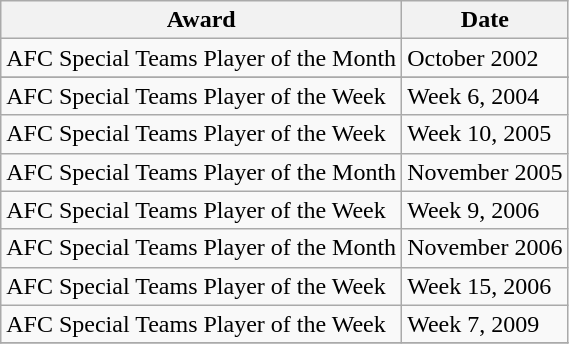<table class="wikitable">
<tr>
<th>Award</th>
<th>Date</th>
</tr>
<tr>
<td>AFC Special Teams Player of the Month</td>
<td>October 2002</td>
</tr>
<tr>
</tr>
<tr>
<td>AFC Special Teams Player of the Week</td>
<td>Week 6, 2004</td>
</tr>
<tr>
<td>AFC Special Teams Player of the Week</td>
<td>Week 10, 2005</td>
</tr>
<tr>
<td>AFC Special Teams Player of the Month</td>
<td>November 2005</td>
</tr>
<tr>
<td>AFC Special Teams Player of the Week</td>
<td>Week 9, 2006</td>
</tr>
<tr>
<td>AFC Special Teams Player of the Month</td>
<td>November 2006</td>
</tr>
<tr>
<td>AFC Special Teams Player of the Week</td>
<td>Week 15, 2006</td>
</tr>
<tr>
<td>AFC Special Teams Player of the Week</td>
<td>Week 7, 2009</td>
</tr>
<tr>
</tr>
</table>
